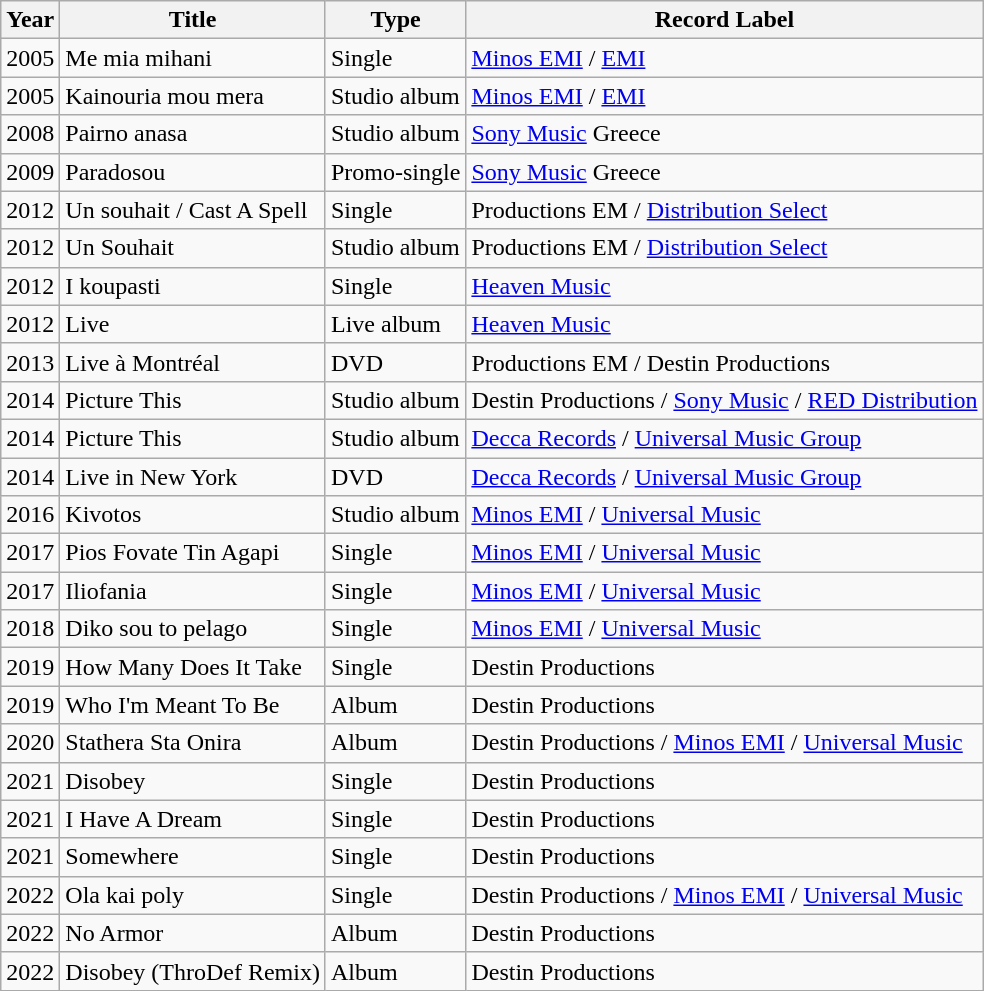<table class="wikitable">
<tr>
<th>Year</th>
<th>Title</th>
<th>Type</th>
<th>Record Label</th>
</tr>
<tr>
<td>2005</td>
<td>Me mia mihani</td>
<td>Single</td>
<td><a href='#'>Minos EMI</a> / <a href='#'>EMI</a></td>
</tr>
<tr>
<td>2005</td>
<td>Kainouria mou mera</td>
<td>Studio album</td>
<td><a href='#'>Minos EMI</a> / <a href='#'>EMI</a></td>
</tr>
<tr>
<td>2008</td>
<td>Pairno anasa</td>
<td>Studio album</td>
<td><a href='#'>Sony Music</a> Greece</td>
</tr>
<tr>
<td>2009</td>
<td>Paradosou</td>
<td>Promo-single</td>
<td><a href='#'>Sony Music</a> Greece</td>
</tr>
<tr>
<td>2012</td>
<td>Un souhait / Cast A Spell</td>
<td>Single</td>
<td>Productions EM / <a href='#'>Distribution Select</a></td>
</tr>
<tr>
<td>2012</td>
<td>Un Souhait</td>
<td>Studio album</td>
<td>Productions EM / <a href='#'>Distribution Select</a></td>
</tr>
<tr>
<td>2012</td>
<td>I koupasti</td>
<td>Single</td>
<td><a href='#'>Heaven Music</a></td>
</tr>
<tr>
<td>2012</td>
<td>Live</td>
<td>Live album</td>
<td><a href='#'>Heaven Music</a></td>
</tr>
<tr>
<td>2013</td>
<td>Live à Montréal</td>
<td>DVD</td>
<td>Productions EM / Destin Productions</td>
</tr>
<tr>
<td>2014</td>
<td>Picture This</td>
<td>Studio album</td>
<td>Destin Productions / <a href='#'>Sony Music</a> / <a href='#'>RED Distribution</a></td>
</tr>
<tr>
<td>2014</td>
<td>Picture This</td>
<td>Studio album</td>
<td><a href='#'>Decca Records</a> / <a href='#'>Universal Music Group</a></td>
</tr>
<tr>
<td>2014</td>
<td>Live in New York</td>
<td>DVD</td>
<td><a href='#'>Decca Records</a> / <a href='#'>Universal Music Group</a></td>
</tr>
<tr>
<td>2016</td>
<td>Kivotos</td>
<td>Studio album</td>
<td><a href='#'>Minos EMI</a> / <a href='#'>Universal Music</a></td>
</tr>
<tr>
<td>2017</td>
<td>Pios Fovate Tin Agapi</td>
<td>Single</td>
<td><a href='#'>Minos EMI</a> / <a href='#'>Universal Music</a></td>
</tr>
<tr>
<td>2017</td>
<td>Iliofania</td>
<td>Single</td>
<td><a href='#'>Minos EMI</a> / <a href='#'>Universal Music</a></td>
</tr>
<tr>
<td>2018</td>
<td>Diko sou to pelago</td>
<td>Single</td>
<td><a href='#'>Minos EMI</a> / <a href='#'>Universal Music</a></td>
</tr>
<tr>
<td>2019</td>
<td>How Many Does It Take</td>
<td>Single</td>
<td>Destin Productions</td>
</tr>
<tr>
<td>2019</td>
<td>Who I'm Meant To Be</td>
<td>Album</td>
<td>Destin Productions</td>
</tr>
<tr>
<td>2020</td>
<td>Stathera Sta Onira</td>
<td>Album</td>
<td>Destin Productions / <a href='#'>Minos EMI</a> / <a href='#'>Universal Music</a></td>
</tr>
<tr>
<td>2021</td>
<td>Disobey</td>
<td>Single</td>
<td>Destin Productions</td>
</tr>
<tr>
<td>2021</td>
<td>I Have A Dream</td>
<td>Single</td>
<td>Destin Productions</td>
</tr>
<tr>
<td>2021</td>
<td>Somewhere</td>
<td>Single</td>
<td>Destin Productions</td>
</tr>
<tr>
<td>2022</td>
<td>Ola kai poly</td>
<td>Single</td>
<td>Destin Productions / <a href='#'>Minos EMI</a> / <a href='#'>Universal Music</a></td>
</tr>
<tr>
<td>2022</td>
<td>No Armor</td>
<td>Album</td>
<td>Destin Productions</td>
</tr>
<tr>
<td>2022</td>
<td>Disobey (ThroDef Remix)</td>
<td>Album</td>
<td>Destin Productions</td>
</tr>
</table>
